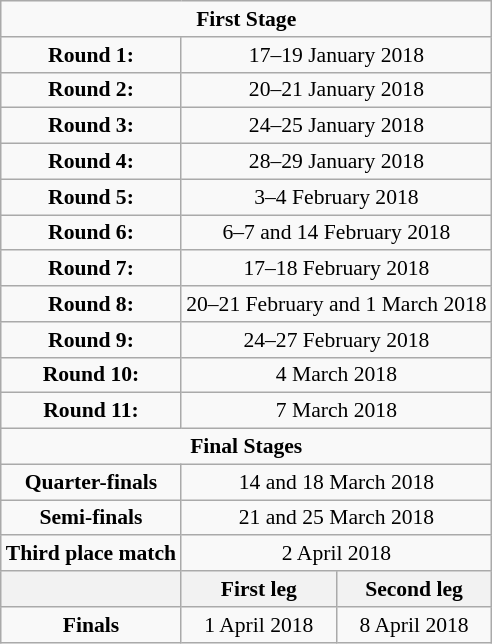<table class=wikitable style="text-align:center; font-size:90%">
<tr>
<td colspan=3><strong>First Stage</strong></td>
</tr>
<tr>
<td><strong>Round 1:</strong></td>
<td colspan=2>17–19 January 2018</td>
</tr>
<tr>
<td><strong>Round 2:</strong></td>
<td colspan=2>20–21 January 2018</td>
</tr>
<tr>
<td><strong>Round 3:</strong></td>
<td colspan=2>24–25 January 2018</td>
</tr>
<tr>
<td><strong>Round 4:</strong></td>
<td colspan=2>28–29 January 2018</td>
</tr>
<tr>
<td><strong>Round 5:</strong></td>
<td colspan=2>3–4 February 2018</td>
</tr>
<tr>
<td><strong>Round 6:</strong></td>
<td colspan=2>6–7 and 14 February 2018</td>
</tr>
<tr>
<td><strong>Round 7:</strong></td>
<td colspan=2>17–18 February 2018</td>
</tr>
<tr>
<td><strong>Round 8:</strong></td>
<td colspan=2>20–21 February and 1 March 2018</td>
</tr>
<tr>
<td><strong>Round 9:</strong></td>
<td colspan=2>24–27 February 2018</td>
</tr>
<tr>
<td><strong>Round 10:</strong></td>
<td colspan=2>4 March 2018</td>
</tr>
<tr>
<td><strong>Round 11:</strong></td>
<td colspan=2>7 March 2018</td>
</tr>
<tr>
<td colspan=3><strong>Final Stages</strong></td>
</tr>
<tr>
<td><strong>Quarter-finals</strong></td>
<td colspan=2>14 and 18 March 2018</td>
</tr>
<tr>
<td><strong>Semi-finals</strong></td>
<td colspan=2>21 and 25 March 2018</td>
</tr>
<tr>
<td><strong>Third place match</strong></td>
<td colspan=2>2 April 2018</td>
</tr>
<tr>
<th></th>
<th>First leg</th>
<th>Second leg</th>
</tr>
<tr>
<td><strong>Finals</strong></td>
<td>1 April 2018</td>
<td>8 April 2018</td>
</tr>
</table>
